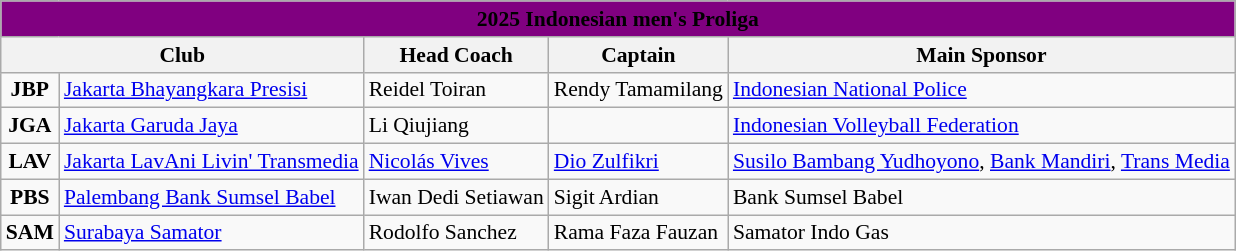<table class="wikitable" style="font-size:90%; width:810; text-align:left;">
<tr>
<th colspan="5" style="background:purple"><span>2025 Indonesian men's Proliga </span></th>
</tr>
<tr>
<th colspan="2">Club</th>
<th>Head Coach</th>
<th>Captain</th>
<th>Main Sponsor</th>
</tr>
<tr>
<td align=center><strong>JBP</strong></td>
<td><a href='#'>Jakarta Bhayangkara Presisi</a></td>
<td> Reidel Toiran</td>
<td> Rendy Tamamilang</td>
<td><a href='#'>Indonesian National Police</a></td>
</tr>
<tr>
<td align=center><strong>JGA</strong></td>
<td><a href='#'>Jakarta Garuda Jaya</a></td>
<td> Li Qiujiang</td>
<td></td>
<td><a href='#'>Indonesian Volleyball Federation</a></td>
</tr>
<tr>
<td align=center><strong>LAV</strong></td>
<td><a href='#'>Jakarta LavAni Livin' Transmedia</a></td>
<td> <a href='#'>Nicolás Vives</a></td>
<td> <a href='#'>Dio Zulfikri</a></td>
<td><a href='#'>Susilo Bambang Yudhoyono</a>, <a href='#'>Bank Mandiri</a>, <a href='#'>Trans Media</a></td>
</tr>
<tr>
<td align=center><strong>PBS</strong></td>
<td><a href='#'>Palembang Bank Sumsel Babel</a></td>
<td> Iwan Dedi Setiawan</td>
<td> Sigit Ardian</td>
<td>Bank Sumsel Babel</td>
</tr>
<tr>
<td align=center><strong>SAM</strong></td>
<td><a href='#'>Surabaya Samator</a></td>
<td> Rodolfo Sanchez</td>
<td> Rama Faza Fauzan</td>
<td>Samator Indo Gas</td>
</tr>
</table>
